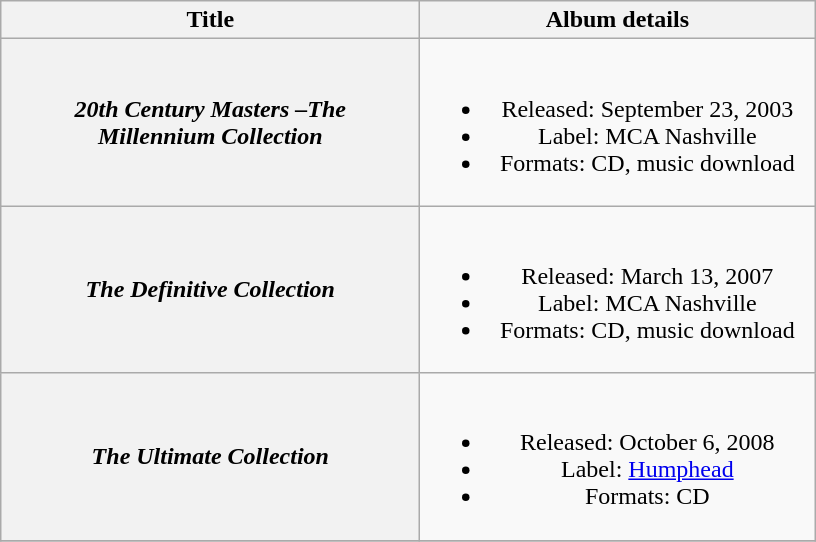<table class="wikitable plainrowheaders" style="text-align:center;">
<tr>
<th scope="col" style="width:17em;">Title</th>
<th scope="col" style="width:16em;">Album details</th>
</tr>
<tr>
<th scope="row"><em>20th Century Masters –The<br>Millennium Collection</em></th>
<td><br><ul><li>Released: September 23, 2003</li><li>Label: MCA Nashville</li><li>Formats: CD, music download</li></ul></td>
</tr>
<tr>
<th scope="row"><em>The Definitive Collection</em></th>
<td><br><ul><li>Released: March 13, 2007</li><li>Label: MCA Nashville</li><li>Formats: CD, music download</li></ul></td>
</tr>
<tr>
<th scope="row"><em>The Ultimate Collection</em></th>
<td><br><ul><li>Released: October 6, 2008</li><li>Label: <a href='#'>Humphead</a></li><li>Formats: CD</li></ul></td>
</tr>
<tr>
</tr>
</table>
